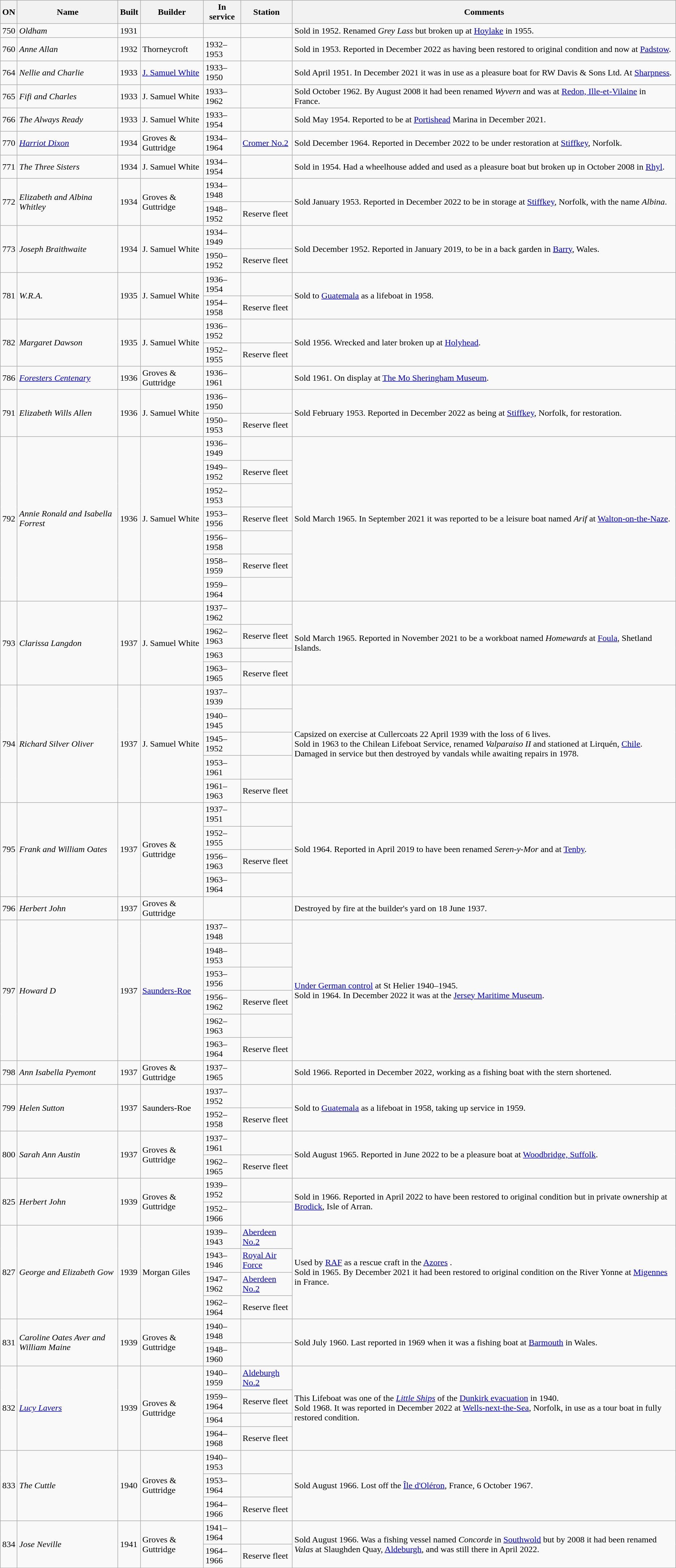<table class="wikitable">
<tr>
<th>ON</th>
<th>Name</th>
<th>Built</th>
<th>Builder</th>
<th>In service</th>
<th>Station</th>
<th>Comments</th>
</tr>
<tr>
<td>750</td>
<td><em>Oldham</em></td>
<td>1931</td>
<td></td>
<td></td>
<td></td>
<td>Sold in 1952. Renamed <em>Grey Lass</em> but broken up at <a href='#'>Hoylake</a> in 1955.</td>
</tr>
<tr>
<td>760</td>
<td><em>Anne Allan</em></td>
<td>1932</td>
<td>Thorneycroft</td>
<td>1932–1953</td>
<td></td>
<td> Sold in 1953. Reported in December 2022 as having been restored to original condition and now at <a href='#'>Padstow</a>.</td>
</tr>
<tr>
<td>764</td>
<td><em>Nellie and Charlie</em></td>
<td>1933</td>
<td><a href='#'>J. Samuel White</a></td>
<td>1933–1950</td>
<td></td>
<td>Sold April 1951. In December 2021 it was in use as a pleasure boat for RW Davis & Sons Ltd. At <a href='#'>Sharpness</a>.</td>
</tr>
<tr>
<td>765</td>
<td><em>Fifi and Charles</em></td>
<td>1933</td>
<td>J. Samuel White</td>
<td>1933–1962</td>
<td></td>
<td>Sold October 1962. By August 2008 it had been renamed <em>Wyvern</em> and was at <a href='#'>Redon, Ille-et-Vilaine</a> in France.</td>
</tr>
<tr>
<td>766</td>
<td><em>The Always Ready</em></td>
<td>1933</td>
<td>J. Samuel White</td>
<td>1933–1954</td>
<td></td>
<td>Sold May 1954. Reported to be at <a href='#'>Portishead</a> Marina in December 2021.</td>
</tr>
<tr>
<td>770</td>
<td><a href='#'><em>Harriot Dixon</em></a></td>
<td>1934</td>
<td>Groves & Guttridge</td>
<td>1934–1964</td>
<td><a href='#'>Cromer No.2</a></td>
<td>Sold December 1964. Reported in December 2022 to be under restoration at <a href='#'>Stiffkey</a>, Norfolk.</td>
</tr>
<tr>
<td>771</td>
<td><em>The Three Sisters</em></td>
<td>1934</td>
<td>J. Samuel White</td>
<td>1934–1954</td>
<td></td>
<td>Sold in 1954. Had a wheelhouse added and used as a pleasure boat but broken up in October 2008 in <a href='#'>Rhyl</a>.</td>
</tr>
<tr>
<td rowspan="2">772</td>
<td rowspan="2"><em>Elizabeth and Albina Whitley</em></td>
<td rowspan="2">1934</td>
<td rowspan="2">Groves & Guttridge</td>
<td>1934–1948</td>
<td></td>
<td rowspan="2">Sold January 1953. Reported in December 2022 to be in storage at <a href='#'>Stiffkey</a>, Norfolk, with the name <em>Albina</em>.</td>
</tr>
<tr>
<td>1948–1952</td>
<td>Reserve fleet</td>
</tr>
<tr>
<td rowspan="2">773</td>
<td rowspan="2"><em>Joseph Braithwaite</em></td>
<td rowspan="2">1934</td>
<td rowspan="2">J. Samuel White</td>
<td>1934–1949</td>
<td></td>
<td rowspan="2">Sold December 1952. Reported in January 2019, to be in a back garden in <a href='#'>Barry</a>, Wales.</td>
</tr>
<tr>
<td>1950–1952</td>
<td>Reserve fleet</td>
</tr>
<tr>
<td rowspan="2">781</td>
<td rowspan="2"><em>W.R.A.</em></td>
<td rowspan="2">1935</td>
<td rowspan="2">J. Samuel White</td>
<td>1936–1954</td>
<td></td>
<td rowspan="2">Sold to <a href='#'>Guatemala</a> as a lifeboat in 1958.</td>
</tr>
<tr>
<td>1954–1958</td>
<td>Reserve fleet</td>
</tr>
<tr>
<td rowspan="2">782</td>
<td rowspan="2"><em>Margaret Dawson</em></td>
<td rowspan="2">1935</td>
<td rowspan="2">J. Samuel White</td>
<td>1936–1952</td>
<td></td>
<td rowspan="2">Sold 1956. Wrecked and later broken up at <a href='#'>Holyhead</a>.</td>
</tr>
<tr>
<td>1952–1955</td>
<td>Reserve fleet</td>
</tr>
<tr>
<td>786</td>
<td><a href='#'><em>Foresters Centenary</em></a></td>
<td>1936</td>
<td>Groves & Guttridge</td>
<td>1936–1961</td>
<td></td>
<td>Sold 1961. On display at <a href='#'>The Mo Sheringham Museum</a>.</td>
</tr>
<tr>
<td rowspan="2">791</td>
<td rowspan="2"><em>Elizabeth Wills Allen</em></td>
<td rowspan="2">1936</td>
<td rowspan="2">J. Samuel White</td>
<td>1936–1950</td>
<td></td>
<td rowspan="2">Sold February 1953. Reported in December 2022 as being at <a href='#'>Stiffkey</a>, Norfolk, for restoration.</td>
</tr>
<tr>
<td>1950–1953</td>
<td>Reserve fleet</td>
</tr>
<tr>
<td rowspan="7">792</td>
<td rowspan="7"><em>Annie Ronald and Isabella Forrest</em></td>
<td rowspan="7">1936</td>
<td rowspan="7">J. Samuel White</td>
<td>1936–1949</td>
<td></td>
<td rowspan="7">Sold March 1965. In September 2021 it was reported to be a leisure boat named <em>Arif</em> at <a href='#'>Walton-on-the-Naze</a>.</td>
</tr>
<tr>
<td>1949–1952</td>
<td>Reserve fleet</td>
</tr>
<tr>
<td>1952–1953</td>
<td></td>
</tr>
<tr>
<td>1953–1956</td>
<td>Reserve fleet</td>
</tr>
<tr>
<td>1956–1958</td>
<td></td>
</tr>
<tr>
<td>1958–1959</td>
<td>Reserve fleet</td>
</tr>
<tr>
<td>1959–1964</td>
<td></td>
</tr>
<tr>
<td rowspan="4">793</td>
<td rowspan="4"><em>Clarissa Langdon</em></td>
<td rowspan="4">1937</td>
<td rowspan="4">J. Samuel White</td>
<td>1937–1962</td>
<td></td>
<td rowspan="4">Sold March 1965. Reported in November 2021 to be a workboat named <em>Homewards</em> at <a href='#'>Foula</a>, Shetland Islands.</td>
</tr>
<tr>
<td>1962–1963</td>
<td>Reserve fleet</td>
</tr>
<tr>
<td>1963</td>
<td></td>
</tr>
<tr>
<td>1963–1965</td>
<td>Reserve fleet</td>
</tr>
<tr>
<td rowspan="5">794</td>
<td rowspan="5"><em>Richard Silver Oliver</em></td>
<td rowspan="5">1937</td>
<td rowspan="5">J. Samuel White</td>
<td>1937–1939</td>
<td></td>
<td rowspan="5">Capsized on exercise at Cullercoats 22 April 1939 with the loss of 6 lives.<br>Sold in 1963 to the Chilean Lifeboat Service, renamed <em>Valparaiso II</em> and stationed at Lirquén, <a href='#'>Chile</a>. Damaged in service but then destroyed by vandals while awaiting repairs in 1978.</td>
</tr>
<tr>
<td>1940–1945</td>
<td></td>
</tr>
<tr>
<td>1945–1952</td>
<td></td>
</tr>
<tr>
<td>1953–1961</td>
<td></td>
</tr>
<tr>
<td>1961–1963</td>
<td>Reserve fleet</td>
</tr>
<tr>
<td rowspan="4">795</td>
<td rowspan="4"><em>Frank and William Oates</em></td>
<td rowspan="4">1937</td>
<td rowspan="4">Groves & Guttridge</td>
<td>1937–1951</td>
<td></td>
<td rowspan="4">Sold 1964. Reported in April 2019 to have been renamed <em>Seren-y-Mor</em> and at <a href='#'>Tenby</a>.</td>
</tr>
<tr>
<td>1952–1955</td>
<td></td>
</tr>
<tr>
<td>1956–1963</td>
<td>Reserve fleet</td>
</tr>
<tr>
<td>1963–1964</td>
<td></td>
</tr>
<tr>
<td>796</td>
<td><em>Herbert John</em></td>
<td>1937</td>
<td>Groves & Guttridge</td>
<td></td>
<td></td>
<td>Destroyed by fire at the builder's yard on 18 June 1937.</td>
</tr>
<tr>
<td rowspan="6">797</td>
<td rowspan="6"><em>Howard D</em></td>
<td rowspan="6">1937</td>
<td rowspan="6"><a href='#'>Saunders-Roe</a></td>
<td>1937–1948</td>
<td></td>
<td rowspan="6"><a href='#'>Under German control</a> at St Helier 1940–1945.<br>Sold in 1964. In December 2022 it was at the <a href='#'>Jersey Maritime Museum</a>.</td>
</tr>
<tr>
<td>1948–1953</td>
<td></td>
</tr>
<tr>
<td>1953–1956</td>
<td></td>
</tr>
<tr>
<td>1956–1962</td>
<td>Reserve fleet</td>
</tr>
<tr>
<td>1962–1963</td>
<td></td>
</tr>
<tr>
<td>1963–1964</td>
<td>Reserve fleet</td>
</tr>
<tr>
<td>798</td>
<td><em>Ann Isabella Pyemont</em></td>
<td>1937</td>
<td>Groves & Guttridge</td>
<td>1937–1965</td>
<td></td>
<td>Sold 1966. Reported in December 2022, working as a fishing boat with the stern shortened.</td>
</tr>
<tr>
<td rowspan="2">799</td>
<td rowspan="2"><em>Helen Sutton</em></td>
<td rowspan="2">1937</td>
<td rowspan="2">Saunders-Roe</td>
<td>1937–1952</td>
<td></td>
<td rowspan="2">Sold to <a href='#'>Guatemala</a> as a lifeboat in 1958, taking up service in 1959.</td>
</tr>
<tr>
<td>1952–1958</td>
<td>Reserve fleet</td>
</tr>
<tr>
<td rowspan="2">800</td>
<td rowspan="2"><em>Sarah Ann Austin</em></td>
<td rowspan="2">1937</td>
<td rowspan="2">Groves & Guttridge</td>
<td>1937–1961</td>
<td></td>
<td rowspan="2">Sold August 1965. Reported in June 2022 to be a pleasure boat at <a href='#'>Woodbridge, Suffolk</a>.</td>
</tr>
<tr>
<td>1962–1965</td>
<td>Reserve fleet</td>
</tr>
<tr>
<td rowspan="2">825</td>
<td rowspan="2"><em>Herbert John</em></td>
<td rowspan="2">1939</td>
<td rowspan="2">Groves & Guttridge</td>
<td>1939–1952</td>
<td></td>
<td rowspan="2">Sold in 1966. Reported in April 2022 to have been restored to original condition but in private ownership at <a href='#'>Brodick</a>, Isle of Arran.</td>
</tr>
<tr>
<td>1952–1966</td>
<td></td>
</tr>
<tr>
<td rowspan="4">827</td>
<td rowspan="4"><em>George and Elizabeth Gow</em></td>
<td rowspan="4">1939</td>
<td rowspan="4">Morgan Giles</td>
<td>1939–1943</td>
<td><a href='#'>Aberdeen No.2</a></td>
<td rowspan="4">Used by <a href='#'>RAF</a> as a rescue craft in the <a href='#'>Azores</a> .<br>Sold in 1965. By December 2021 it had been restored to original condition on the River Yonne at <a href='#'>Migennes</a> in France.</td>
</tr>
<tr>
<td>1943–1946</td>
<td><a href='#'>Royal Air Force</a></td>
</tr>
<tr>
<td>1947–1962</td>
<td><a href='#'>Aberdeen No.2</a></td>
</tr>
<tr>
<td>1962–1964</td>
<td>Reserve fleet</td>
</tr>
<tr>
<td rowspan="2">831</td>
<td rowspan="2"><em>Caroline Oates Aver and William Maine</em></td>
<td rowspan="2">1939</td>
<td rowspan="2">Groves & Guttridge</td>
<td>1940–1948</td>
<td></td>
<td rowspan="2">Sold July 1960. Last reported in 1969 when it was a fishing boat at <a href='#'>Barmouth</a> in Wales.</td>
</tr>
<tr>
<td>1948–1960</td>
<td></td>
</tr>
<tr>
<td rowspan="4">832</td>
<td rowspan="4"><em><a href='#'>Lucy Lavers</a></em></td>
<td rowspan="4">1939</td>
<td rowspan="4">Groves & Guttridge</td>
<td>1940–1959</td>
<td><a href='#'>Aldeburgh No.2</a></td>
<td rowspan="4">This Lifeboat was one of the <em><a href='#'>Little Ships</a></em> of the <a href='#'>Dunkirk evacuation</a> in 1940.<br>Sold 1968. It was reported in December 2022 at <a href='#'>Wells-next-the-Sea</a>, Norfolk, in use as a tour boat in fully restored condition.</td>
</tr>
<tr>
<td>1959–1964</td>
<td>Reserve fleet</td>
</tr>
<tr>
<td>1964</td>
<td></td>
</tr>
<tr>
<td>1964–1968</td>
<td>Reserve fleet</td>
</tr>
<tr>
<td rowspan="3">833</td>
<td rowspan="3"><em>The Cuttle</em></td>
<td rowspan="3">1940</td>
<td rowspan="3">Groves & Guttridge</td>
<td>1940–1953</td>
<td></td>
<td rowspan="3">Sold August 1966. Lost off the <a href='#'>Île d'Oléron</a>, France, 6 October 1967.</td>
</tr>
<tr>
<td>1953–1964</td>
<td></td>
</tr>
<tr>
<td>1964–1966</td>
<td>Reserve fleet</td>
</tr>
<tr>
<td rowspan="2">834</td>
<td rowspan="2"><em>Jose Neville</em></td>
<td rowspan="2">1941</td>
<td rowspan="2">Groves & Guttridge</td>
<td>1941–1964</td>
<td></td>
<td rowspan="2">Sold August 1966. Was a fishing vessel named <em>Concorde</em> in <a href='#'>Southwold</a> but by 2008 it had been renamed <em>Valas</em> at Slaughden Quay, <a href='#'>Aldeburgh</a>, and was still there in April 2022.</td>
</tr>
<tr>
<td>1964–1966</td>
<td>Reserve fleet</td>
</tr>
</table>
